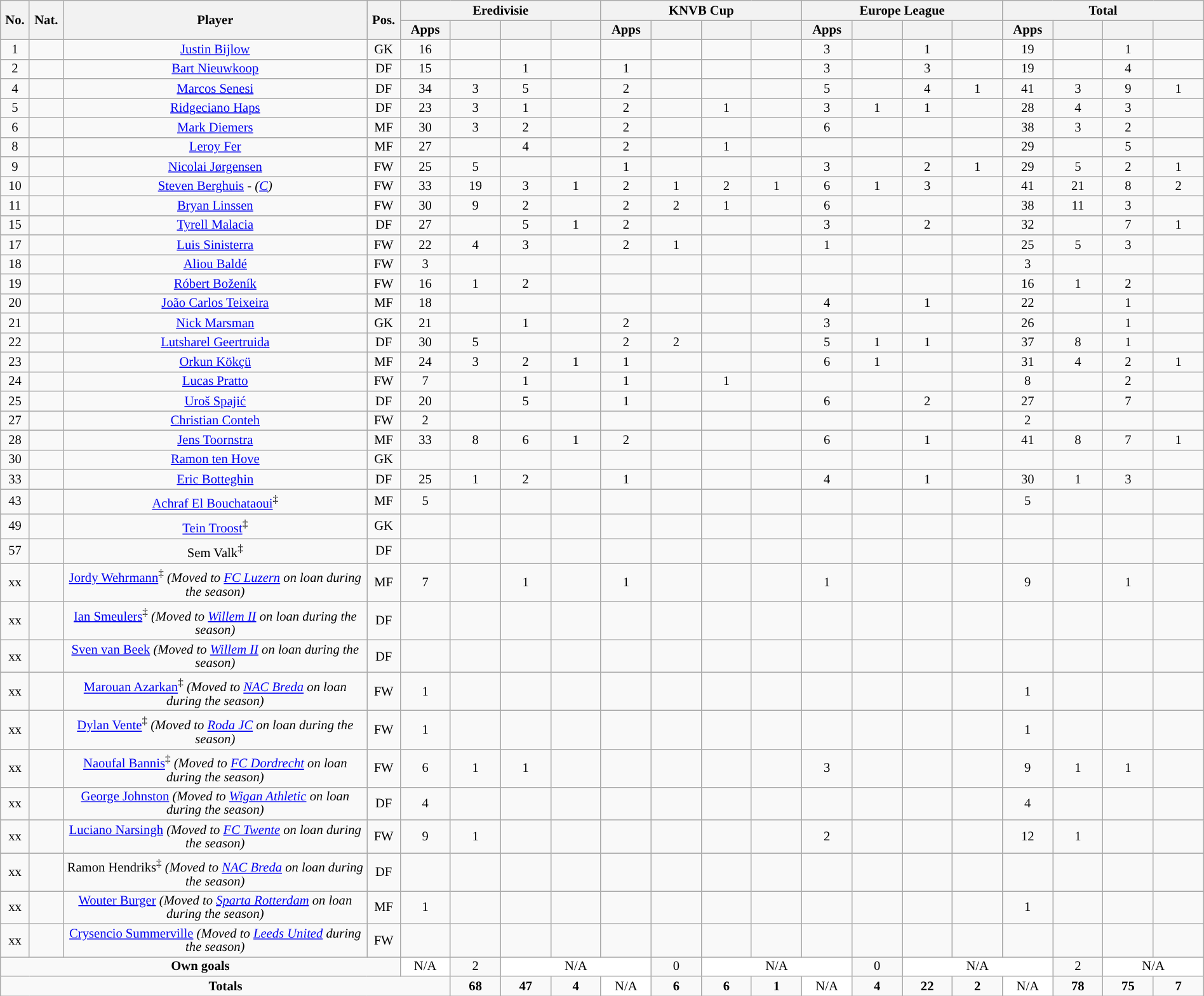<table class="wikitable sortable alternance"  style="font-size:86%; text-align:center; line-height:14px; width:100%;">
<tr>
<th rowspan="2" style="width:10px;">No.</th>
<th rowspan="2" style="width:10px;">Nat.</th>
<th rowspan="2" scope="col" style="width:275px;">Player</th>
<th rowspan="2" style="width:10px;">Pos.</th>
<th colspan="4">Eredivisie</th>
<th colspan="4">KNVB Cup</th>
<th colspan="4">Europe League</th>
<th colspan="4">Total</th>
</tr>
<tr style="text-align:center;">
<th width=40>Apps</th>
<th width=40></th>
<th width=40></th>
<th width=40></th>
<th width=40>Apps</th>
<th width=40></th>
<th width=40></th>
<th width=40></th>
<th width=40>Apps</th>
<th width=40></th>
<th width=40></th>
<th width=40></th>
<th width=40>Apps</th>
<th width=40></th>
<th width=40></th>
<th width=40></th>
</tr>
<tr>
<td>1</td>
<td></td>
<td><a href='#'>Justin Bijlow</a></td>
<td>GK</td>
<td>16</td>
<td></td>
<td></td>
<td></td>
<td></td>
<td></td>
<td></td>
<td></td>
<td>3</td>
<td></td>
<td>1</td>
<td></td>
<td>19</td>
<td></td>
<td>1</td>
<td></td>
</tr>
<tr>
<td>2</td>
<td></td>
<td><a href='#'>Bart Nieuwkoop</a></td>
<td>DF</td>
<td>15</td>
<td></td>
<td>1</td>
<td></td>
<td>1</td>
<td></td>
<td></td>
<td></td>
<td>3</td>
<td></td>
<td>3</td>
<td></td>
<td>19</td>
<td></td>
<td>4</td>
<td></td>
</tr>
<tr>
<td>4</td>
<td></td>
<td><a href='#'>Marcos Senesi</a></td>
<td>DF</td>
<td>34</td>
<td>3</td>
<td>5</td>
<td></td>
<td>2</td>
<td></td>
<td></td>
<td></td>
<td>5</td>
<td></td>
<td>4</td>
<td>1</td>
<td>41</td>
<td>3</td>
<td>9</td>
<td>1</td>
</tr>
<tr>
<td>5</td>
<td></td>
<td><a href='#'>Ridgeciano Haps</a></td>
<td>DF</td>
<td>23</td>
<td>3</td>
<td>1</td>
<td></td>
<td>2</td>
<td></td>
<td>1</td>
<td></td>
<td>3</td>
<td>1</td>
<td>1</td>
<td></td>
<td>28</td>
<td>4</td>
<td>3</td>
<td></td>
</tr>
<tr>
<td>6</td>
<td></td>
<td><a href='#'>Mark Diemers</a></td>
<td>MF</td>
<td>30</td>
<td>3</td>
<td>2</td>
<td></td>
<td>2</td>
<td></td>
<td></td>
<td></td>
<td>6</td>
<td></td>
<td></td>
<td></td>
<td>38</td>
<td>3</td>
<td>2</td>
<td></td>
</tr>
<tr>
<td>8</td>
<td></td>
<td><a href='#'>Leroy Fer</a></td>
<td>MF</td>
<td>27</td>
<td></td>
<td>4</td>
<td></td>
<td>2</td>
<td></td>
<td>1</td>
<td></td>
<td></td>
<td></td>
<td></td>
<td></td>
<td>29</td>
<td></td>
<td>5</td>
<td></td>
</tr>
<tr>
<td>9</td>
<td></td>
<td><a href='#'>Nicolai Jørgensen</a></td>
<td>FW</td>
<td>25</td>
<td>5</td>
<td></td>
<td></td>
<td>1</td>
<td></td>
<td></td>
<td></td>
<td>3</td>
<td></td>
<td>2</td>
<td>1</td>
<td>29</td>
<td>5</td>
<td>2</td>
<td>1</td>
</tr>
<tr>
<td>10</td>
<td></td>
<td><a href='#'>Steven Berghuis</a> - <em>(<a href='#'>C</a>)</em></td>
<td>FW</td>
<td>33</td>
<td>19</td>
<td>3</td>
<td>1</td>
<td>2</td>
<td>1</td>
<td>2</td>
<td>1</td>
<td>6</td>
<td>1</td>
<td>3</td>
<td></td>
<td>41</td>
<td>21</td>
<td>8</td>
<td>2</td>
</tr>
<tr>
<td>11</td>
<td></td>
<td><a href='#'>Bryan Linssen</a></td>
<td>FW</td>
<td>30</td>
<td>9</td>
<td>2</td>
<td></td>
<td>2</td>
<td>2</td>
<td>1</td>
<td></td>
<td>6</td>
<td></td>
<td></td>
<td></td>
<td>38</td>
<td>11</td>
<td>3</td>
<td></td>
</tr>
<tr>
<td>15</td>
<td></td>
<td><a href='#'>Tyrell Malacia</a></td>
<td>DF</td>
<td>27</td>
<td></td>
<td>5</td>
<td>1</td>
<td>2</td>
<td></td>
<td></td>
<td></td>
<td>3</td>
<td></td>
<td>2</td>
<td></td>
<td>32</td>
<td></td>
<td>7</td>
<td>1</td>
</tr>
<tr>
<td>17</td>
<td></td>
<td><a href='#'>Luis Sinisterra</a></td>
<td>FW</td>
<td>22</td>
<td>4</td>
<td>3</td>
<td></td>
<td>2</td>
<td>1</td>
<td></td>
<td></td>
<td>1</td>
<td></td>
<td></td>
<td></td>
<td>25</td>
<td>5</td>
<td>3</td>
<td></td>
</tr>
<tr>
<td>18</td>
<td></td>
<td><a href='#'>Aliou Baldé</a></td>
<td>FW</td>
<td>3</td>
<td></td>
<td></td>
<td></td>
<td></td>
<td></td>
<td></td>
<td></td>
<td></td>
<td></td>
<td></td>
<td></td>
<td>3</td>
<td></td>
<td></td>
<td></td>
</tr>
<tr>
<td>19</td>
<td></td>
<td><a href='#'>Róbert Boženík</a></td>
<td>FW</td>
<td>16</td>
<td>1</td>
<td>2</td>
<td></td>
<td></td>
<td></td>
<td></td>
<td></td>
<td></td>
<td></td>
<td></td>
<td></td>
<td>16</td>
<td>1</td>
<td>2</td>
<td></td>
</tr>
<tr>
<td>20</td>
<td></td>
<td><a href='#'>João Carlos Teixeira</a></td>
<td>MF</td>
<td>18</td>
<td></td>
<td></td>
<td></td>
<td></td>
<td></td>
<td></td>
<td></td>
<td>4</td>
<td></td>
<td>1</td>
<td></td>
<td>22</td>
<td></td>
<td>1</td>
<td></td>
</tr>
<tr>
<td>21</td>
<td></td>
<td><a href='#'>Nick Marsman</a></td>
<td>GK</td>
<td>21</td>
<td></td>
<td>1</td>
<td></td>
<td>2</td>
<td></td>
<td></td>
<td></td>
<td>3</td>
<td></td>
<td></td>
<td></td>
<td>26</td>
<td></td>
<td>1</td>
<td></td>
</tr>
<tr>
<td>22</td>
<td></td>
<td><a href='#'>Lutsharel Geertruida</a></td>
<td>DF</td>
<td>30</td>
<td>5</td>
<td></td>
<td></td>
<td>2</td>
<td>2</td>
<td></td>
<td></td>
<td>5</td>
<td>1</td>
<td>1</td>
<td></td>
<td>37</td>
<td>8</td>
<td>1</td>
<td></td>
</tr>
<tr>
<td>23</td>
<td></td>
<td><a href='#'>Orkun Kökçü</a></td>
<td>MF</td>
<td>24</td>
<td>3</td>
<td>2</td>
<td>1</td>
<td>1</td>
<td></td>
<td></td>
<td></td>
<td>6</td>
<td>1</td>
<td></td>
<td></td>
<td>31</td>
<td>4</td>
<td>2</td>
<td>1</td>
</tr>
<tr>
<td>24</td>
<td></td>
<td><a href='#'>Lucas Pratto</a></td>
<td>FW</td>
<td>7</td>
<td></td>
<td>1</td>
<td></td>
<td>1</td>
<td></td>
<td>1</td>
<td></td>
<td></td>
<td></td>
<td></td>
<td></td>
<td>8</td>
<td></td>
<td>2</td>
<td></td>
</tr>
<tr>
<td>25</td>
<td></td>
<td><a href='#'>Uroš Spajić</a></td>
<td>DF</td>
<td>20</td>
<td></td>
<td>5</td>
<td></td>
<td>1</td>
<td></td>
<td></td>
<td></td>
<td>6</td>
<td></td>
<td>2</td>
<td></td>
<td>27</td>
<td></td>
<td>7</td>
<td></td>
</tr>
<tr>
<td>27</td>
<td></td>
<td><a href='#'>Christian Conteh</a></td>
<td>FW</td>
<td>2</td>
<td></td>
<td></td>
<td></td>
<td></td>
<td></td>
<td></td>
<td></td>
<td></td>
<td></td>
<td></td>
<td></td>
<td>2</td>
<td></td>
<td></td>
<td></td>
</tr>
<tr>
<td>28</td>
<td></td>
<td><a href='#'>Jens Toornstra</a></td>
<td>MF</td>
<td>33</td>
<td>8</td>
<td>6</td>
<td>1</td>
<td>2</td>
<td></td>
<td></td>
<td></td>
<td>6</td>
<td></td>
<td>1</td>
<td></td>
<td>41</td>
<td>8</td>
<td>7</td>
<td>1</td>
</tr>
<tr>
<td>30</td>
<td></td>
<td><a href='#'>Ramon ten Hove</a></td>
<td>GK</td>
<td></td>
<td></td>
<td></td>
<td></td>
<td></td>
<td></td>
<td></td>
<td></td>
<td></td>
<td></td>
<td></td>
<td></td>
<td></td>
<td></td>
<td></td>
<td></td>
</tr>
<tr>
<td>33</td>
<td></td>
<td><a href='#'>Eric Botteghin</a></td>
<td>DF</td>
<td>25</td>
<td>1</td>
<td>2</td>
<td></td>
<td>1</td>
<td></td>
<td></td>
<td></td>
<td>4</td>
<td></td>
<td>1</td>
<td></td>
<td>30</td>
<td>1</td>
<td>3</td>
<td></td>
</tr>
<tr>
<td>43</td>
<td></td>
<td><a href='#'>Achraf El Bouchataoui</a><sup>‡</sup></td>
<td>MF</td>
<td>5</td>
<td></td>
<td></td>
<td></td>
<td></td>
<td></td>
<td></td>
<td></td>
<td></td>
<td></td>
<td></td>
<td></td>
<td>5</td>
<td></td>
<td></td>
<td></td>
</tr>
<tr>
<td>49</td>
<td></td>
<td><a href='#'>Tein Troost</a><sup>‡</sup></td>
<td>GK</td>
<td></td>
<td></td>
<td></td>
<td></td>
<td></td>
<td></td>
<td></td>
<td></td>
<td></td>
<td></td>
<td></td>
<td></td>
<td></td>
<td></td>
<td></td>
<td></td>
</tr>
<tr>
<td>57</td>
<td></td>
<td>Sem Valk<sup>‡</sup></td>
<td>DF</td>
<td></td>
<td></td>
<td></td>
<td></td>
<td></td>
<td></td>
<td></td>
<td></td>
<td></td>
<td></td>
<td></td>
<td></td>
<td></td>
<td></td>
<td></td>
<td></td>
</tr>
<tr>
<td>xx</td>
<td></td>
<td><a href='#'>Jordy Wehrmann</a><sup>‡</sup> <em>(Moved to <a href='#'>FC Luzern</a> on loan during the season)</em></td>
<td>MF</td>
<td>7</td>
<td></td>
<td>1</td>
<td></td>
<td>1</td>
<td></td>
<td></td>
<td></td>
<td>1</td>
<td></td>
<td></td>
<td></td>
<td>9</td>
<td></td>
<td>1</td>
<td></td>
</tr>
<tr>
<td>xx</td>
<td></td>
<td><a href='#'>Ian Smeulers</a><sup>‡</sup> <em>(Moved to <a href='#'>Willem II</a> on loan during the season)</em></td>
<td>DF</td>
<td></td>
<td></td>
<td></td>
<td></td>
<td></td>
<td></td>
<td></td>
<td></td>
<td></td>
<td></td>
<td></td>
<td></td>
<td></td>
<td></td>
<td></td>
<td></td>
</tr>
<tr>
<td>xx</td>
<td></td>
<td><a href='#'>Sven van Beek</a> <em>(Moved to <a href='#'>Willem II</a> on loan during the season)</em></td>
<td>DF</td>
<td></td>
<td></td>
<td></td>
<td></td>
<td></td>
<td></td>
<td></td>
<td></td>
<td></td>
<td></td>
<td></td>
<td></td>
<td></td>
<td></td>
<td></td>
<td></td>
</tr>
<tr>
<td>xx</td>
<td></td>
<td><a href='#'>Marouan Azarkan</a><sup>‡</sup> <em>(Moved to <a href='#'>NAC Breda</a> on loan during the season)</em></td>
<td>FW</td>
<td>1</td>
<td></td>
<td></td>
<td></td>
<td></td>
<td></td>
<td></td>
<td></td>
<td></td>
<td></td>
<td></td>
<td></td>
<td>1</td>
<td></td>
<td></td>
<td></td>
</tr>
<tr>
<td>xx</td>
<td></td>
<td><a href='#'>Dylan Vente</a><sup>‡</sup> <em>(Moved to <a href='#'>Roda JC</a> on loan during the season)</em></td>
<td>FW</td>
<td>1</td>
<td></td>
<td></td>
<td></td>
<td></td>
<td></td>
<td></td>
<td></td>
<td></td>
<td></td>
<td></td>
<td></td>
<td>1</td>
<td></td>
<td></td>
<td></td>
</tr>
<tr>
<td>xx</td>
<td></td>
<td><a href='#'>Naoufal Bannis</a><sup>‡</sup> <em>(Moved to <a href='#'>FC Dordrecht</a> on loan during the season)</em></td>
<td>FW</td>
<td>6</td>
<td>1</td>
<td>1</td>
<td></td>
<td></td>
<td></td>
<td></td>
<td></td>
<td>3</td>
<td></td>
<td></td>
<td></td>
<td>9</td>
<td>1</td>
<td>1</td>
<td></td>
</tr>
<tr>
<td>xx</td>
<td></td>
<td><a href='#'>George Johnston</a> <em>(Moved to <a href='#'>Wigan Athletic</a> on loan during the season)</em></td>
<td>DF</td>
<td>4</td>
<td></td>
<td></td>
<td></td>
<td></td>
<td></td>
<td></td>
<td></td>
<td></td>
<td></td>
<td></td>
<td></td>
<td>4</td>
<td></td>
<td></td>
<td></td>
</tr>
<tr>
<td>xx</td>
<td></td>
<td><a href='#'>Luciano Narsingh</a> <em>(Moved to <a href='#'>FC Twente</a> on loan during the season)</em></td>
<td>FW</td>
<td>9</td>
<td>1</td>
<td></td>
<td></td>
<td></td>
<td></td>
<td></td>
<td></td>
<td>2</td>
<td></td>
<td></td>
<td></td>
<td>12</td>
<td>1</td>
<td></td>
<td></td>
</tr>
<tr>
<td>xx</td>
<td></td>
<td>Ramon Hendriks<sup>‡</sup> <em>(Moved to <a href='#'>NAC Breda</a> on loan during the season)</em></td>
<td>DF</td>
<td></td>
<td></td>
<td></td>
<td></td>
<td></td>
<td></td>
<td></td>
<td></td>
<td></td>
<td></td>
<td></td>
<td></td>
<td></td>
<td></td>
<td></td>
<td></td>
</tr>
<tr>
<td>xx</td>
<td></td>
<td><a href='#'>Wouter Burger</a> <em>(Moved to <a href='#'>Sparta Rotterdam</a> on loan during the season)</em></td>
<td>MF</td>
<td>1</td>
<td></td>
<td></td>
<td></td>
<td></td>
<td></td>
<td></td>
<td></td>
<td></td>
<td></td>
<td></td>
<td></td>
<td>1</td>
<td></td>
<td></td>
<td></td>
</tr>
<tr>
<td>xx</td>
<td></td>
<td><a href='#'>Crysencio Summerville</a> <em>(Moved to <a href='#'>Leeds United</a> during the season)</em></td>
<td>FW</td>
<td></td>
<td></td>
<td></td>
<td></td>
<td></td>
<td></td>
<td></td>
<td></td>
<td></td>
<td></td>
<td></td>
<td></td>
<td></td>
<td></td>
<td></td>
<td></td>
</tr>
<tr>
</tr>
<tr class="sortbottom">
<td colspan="4"><strong>Own goals</strong></td>
<td ! style="background:white; text-align: center;">N/A</td>
<td>2</td>
<td ! colspan="3" style="background:white; text-align: center;">N/A</td>
<td>0</td>
<td ! colspan="3" style="background:white; text-align: center;">N/A</td>
<td>0</td>
<td ! colspan="3" style="background:white; text-align: center;">N/A</td>
<td>2</td>
<td ! colspan="2" style="background:white; text-align: center;">N/A</td>
</tr>
<tr class="sortbottom">
<td colspan="5" text-align: center;"><strong>Totals</strong></td>
<td><strong>68</strong></td>
<td><strong>47</strong></td>
<td><strong>4</strong></td>
<td style="background:white;">N/A</td>
<td ! text-align: center;"><strong>6</strong></td>
<td><strong>6</strong></td>
<td><strong>1</strong></td>
<td style="background:white;">N/A</td>
<td ! text-align: center;"><strong>4</strong></td>
<td><strong>22</strong></td>
<td><strong>2</strong></td>
<td style="background:white;">N/A</td>
<td ! text-align: center;"><strong>78</strong></td>
<td><strong>75</strong></td>
<td><strong>7</strong></td>
</tr>
</table>
